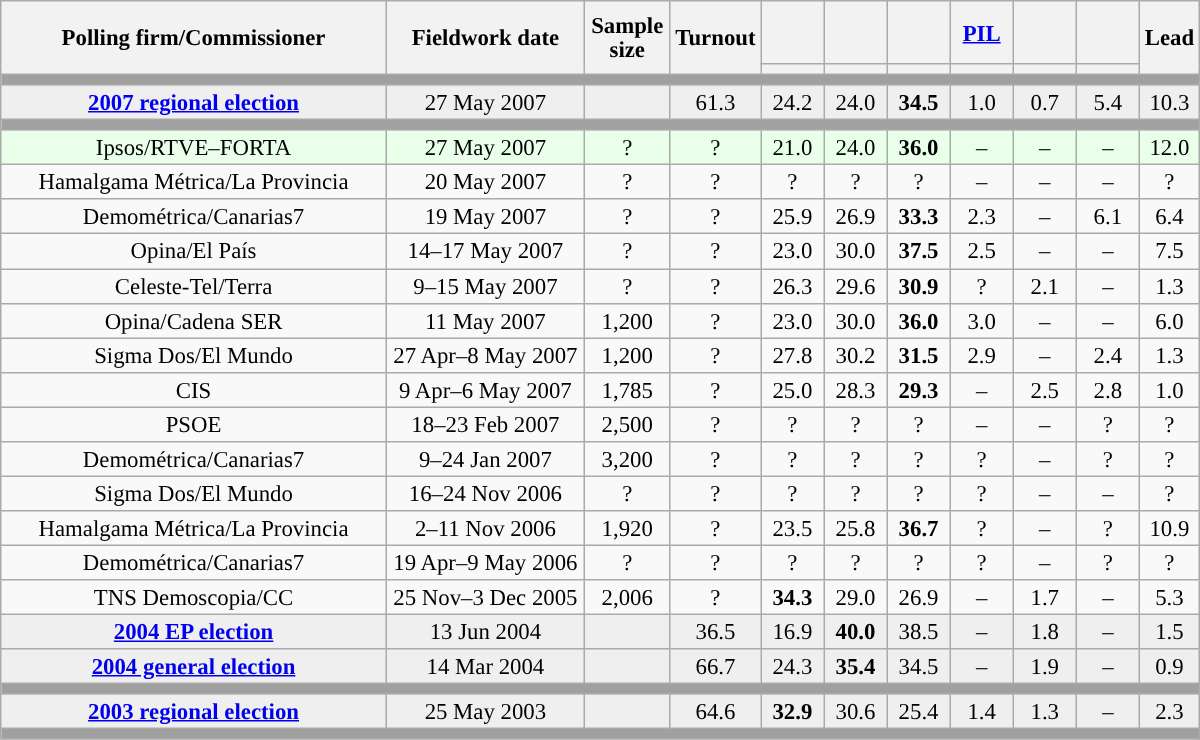<table class="wikitable collapsible collapsed" style="text-align:center; font-size:95%; line-height:16px;">
<tr style="height:42px;">
<th style="width:250px;" rowspan="2">Polling firm/Commissioner</th>
<th style="width:125px;" rowspan="2">Fieldwork date</th>
<th style="width:50px;" rowspan="2">Sample size</th>
<th style="width:45px;" rowspan="2">Turnout</th>
<th style="width:35px;"></th>
<th style="width:35px;"></th>
<th style="width:35px;"></th>
<th style="width:35px;"><a href='#'>PIL</a></th>
<th style="width:35px;"></th>
<th style="width:35px;"></th>
<th style="width:30px;" rowspan="2">Lead</th>
</tr>
<tr>
<th style="color:inherit;background:"></th>
<th style="color:inherit;background:"></th>
<th style="color:inherit;background:"></th>
<th style="color:inherit;background:"></th>
<th style="color:inherit;background:"></th>
<th style="color:inherit;background:"></th>
</tr>
<tr>
<td colspan="11" style="background:#A0A0A0"></td>
</tr>
<tr style="background:#EFEFEF;">
<td><strong><a href='#'>2007 regional election</a></strong></td>
<td>27 May 2007</td>
<td></td>
<td>61.3</td>
<td>24.2<br></td>
<td>24.0<br></td>
<td><strong>34.5</strong><br></td>
<td>1.0<br></td>
<td>0.7<br></td>
<td>5.4<br></td>
<td style="background:">10.3</td>
</tr>
<tr>
<td colspan="11" style="background:#A0A0A0"></td>
</tr>
<tr style="background:#EAFFEA;">
<td>Ipsos/RTVE–FORTA</td>
<td>27 May 2007</td>
<td>?</td>
<td>?</td>
<td>21.0<br></td>
<td>24.0<br></td>
<td><strong>36.0</strong><br></td>
<td>–</td>
<td>–</td>
<td>–</td>
<td style="background:">12.0</td>
</tr>
<tr>
<td>Hamalgama Métrica/La Provincia</td>
<td>20 May 2007</td>
<td>?</td>
<td>?</td>
<td>?<br></td>
<td>?<br></td>
<td>?<br></td>
<td>–</td>
<td>–</td>
<td>–</td>
<td style="background:">?</td>
</tr>
<tr>
<td>Demométrica/Canarias7</td>
<td>19 May 2007</td>
<td>?</td>
<td>?</td>
<td>25.9<br></td>
<td>26.9<br></td>
<td><strong>33.3</strong><br></td>
<td>2.3<br></td>
<td>–</td>
<td>6.1<br></td>
<td style="background:">6.4</td>
</tr>
<tr>
<td>Opina/El País</td>
<td>14–17 May 2007</td>
<td>?</td>
<td>?</td>
<td>23.0<br></td>
<td>30.0<br></td>
<td><strong>37.5</strong><br></td>
<td>2.5<br></td>
<td>–</td>
<td>–</td>
<td style="background:">7.5</td>
</tr>
<tr>
<td>Celeste-Tel/Terra</td>
<td>9–15 May 2007</td>
<td>?</td>
<td>?</td>
<td>26.3<br></td>
<td>29.6<br></td>
<td><strong>30.9</strong><br></td>
<td>?<br></td>
<td>2.1<br></td>
<td>–</td>
<td style="background:">1.3</td>
</tr>
<tr>
<td>Opina/Cadena SER</td>
<td>11 May 2007</td>
<td>1,200</td>
<td>?</td>
<td>23.0<br></td>
<td>30.0<br></td>
<td><strong>36.0</strong><br></td>
<td>3.0<br></td>
<td>–</td>
<td>–</td>
<td style="background:">6.0</td>
</tr>
<tr>
<td>Sigma Dos/El Mundo</td>
<td>27 Apr–8 May 2007</td>
<td>1,200</td>
<td>?</td>
<td>27.8<br></td>
<td>30.2<br></td>
<td><strong>31.5</strong><br></td>
<td>2.9<br></td>
<td>–</td>
<td>2.4<br></td>
<td style="background:">1.3</td>
</tr>
<tr>
<td>CIS</td>
<td>9 Apr–6 May 2007</td>
<td>1,785</td>
<td>?</td>
<td>25.0<br></td>
<td>28.3<br></td>
<td><strong>29.3</strong><br></td>
<td>–</td>
<td>2.5<br></td>
<td>2.8<br></td>
<td style="background:">1.0</td>
</tr>
<tr>
<td>PSOE</td>
<td>18–23 Feb 2007</td>
<td>2,500</td>
<td>?</td>
<td>?<br></td>
<td>?<br></td>
<td>?<br></td>
<td>–</td>
<td>–</td>
<td>?<br></td>
<td style="background:">?</td>
</tr>
<tr>
<td>Demométrica/Canarias7</td>
<td>9–24 Jan 2007</td>
<td>3,200</td>
<td>?</td>
<td>?<br></td>
<td>?<br></td>
<td>?<br></td>
<td>?<br></td>
<td>–</td>
<td>?<br></td>
<td style="background:">?</td>
</tr>
<tr>
<td>Sigma Dos/El Mundo</td>
<td>16–24 Nov 2006</td>
<td>?</td>
<td>?</td>
<td>?<br></td>
<td>?<br></td>
<td>?<br></td>
<td>?<br></td>
<td>–</td>
<td>–</td>
<td style="background:">?</td>
</tr>
<tr>
<td>Hamalgama Métrica/La Provincia</td>
<td>2–11 Nov 2006</td>
<td>1,920</td>
<td>?</td>
<td>23.5<br></td>
<td>25.8<br></td>
<td><strong>36.7</strong><br></td>
<td>?<br></td>
<td>–</td>
<td>?<br></td>
<td style="background:">10.9</td>
</tr>
<tr>
<td>Demométrica/Canarias7</td>
<td>19 Apr–9 May 2006</td>
<td>?</td>
<td>?</td>
<td>?<br></td>
<td>?<br></td>
<td>?<br></td>
<td>?<br></td>
<td>–</td>
<td>?<br></td>
<td style="background:">?</td>
</tr>
<tr>
<td>TNS Demoscopia/CC</td>
<td>25 Nov–3 Dec 2005</td>
<td>2,006</td>
<td>?</td>
<td><strong>34.3</strong><br></td>
<td>29.0<br></td>
<td>26.9<br></td>
<td>–</td>
<td>1.7<br></td>
<td>–</td>
<td style="background:">5.3</td>
</tr>
<tr style="background:#EFEFEF;">
<td><strong><a href='#'>2004 EP election</a></strong></td>
<td>13 Jun 2004</td>
<td></td>
<td>36.5</td>
<td>16.9</td>
<td><strong>40.0</strong></td>
<td>38.5</td>
<td>–</td>
<td>1.8</td>
<td>–</td>
<td style="background:">1.5</td>
</tr>
<tr style="background:#EFEFEF;">
<td><strong><a href='#'>2004 general election</a></strong></td>
<td>14 Mar 2004</td>
<td></td>
<td>66.7</td>
<td>24.3</td>
<td><strong>35.4</strong></td>
<td>34.5</td>
<td>–</td>
<td>1.9</td>
<td>–</td>
<td style="background:">0.9</td>
</tr>
<tr>
<td colspan="11" style="background:#A0A0A0"></td>
</tr>
<tr style="background:#EFEFEF;">
<td><strong><a href='#'>2003 regional election</a></strong></td>
<td>25 May 2003</td>
<td></td>
<td>64.6</td>
<td><strong>32.9</strong><br></td>
<td>30.6<br></td>
<td>25.4<br></td>
<td>1.4<br></td>
<td>1.3<br></td>
<td>–</td>
<td style="background:">2.3</td>
</tr>
<tr>
<td colspan="11" style="background:#A0A0A0"></td>
</tr>
</table>
